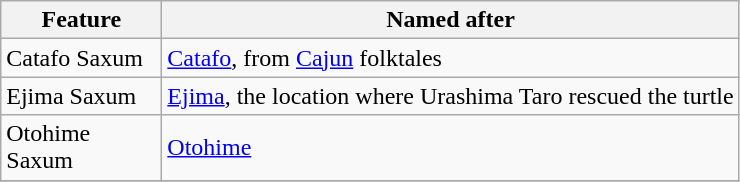<table class="wikitable">
<tr>
<th width=100>Feature</th>
<th>Named after</th>
</tr>
<tr>
<td>Catafo Saxum</td>
<td><a href='#'>Catafo</a>, from <a href='#'>Cajun</a> folktales</td>
</tr>
<tr>
<td>Ejima Saxum</td>
<td><a href='#'>Ejima</a>, the location where Urashima Taro rescued the turtle</td>
</tr>
<tr>
<td>Otohime Saxum</td>
<td><a href='#'>Otohime</a></td>
</tr>
<tr>
</tr>
</table>
